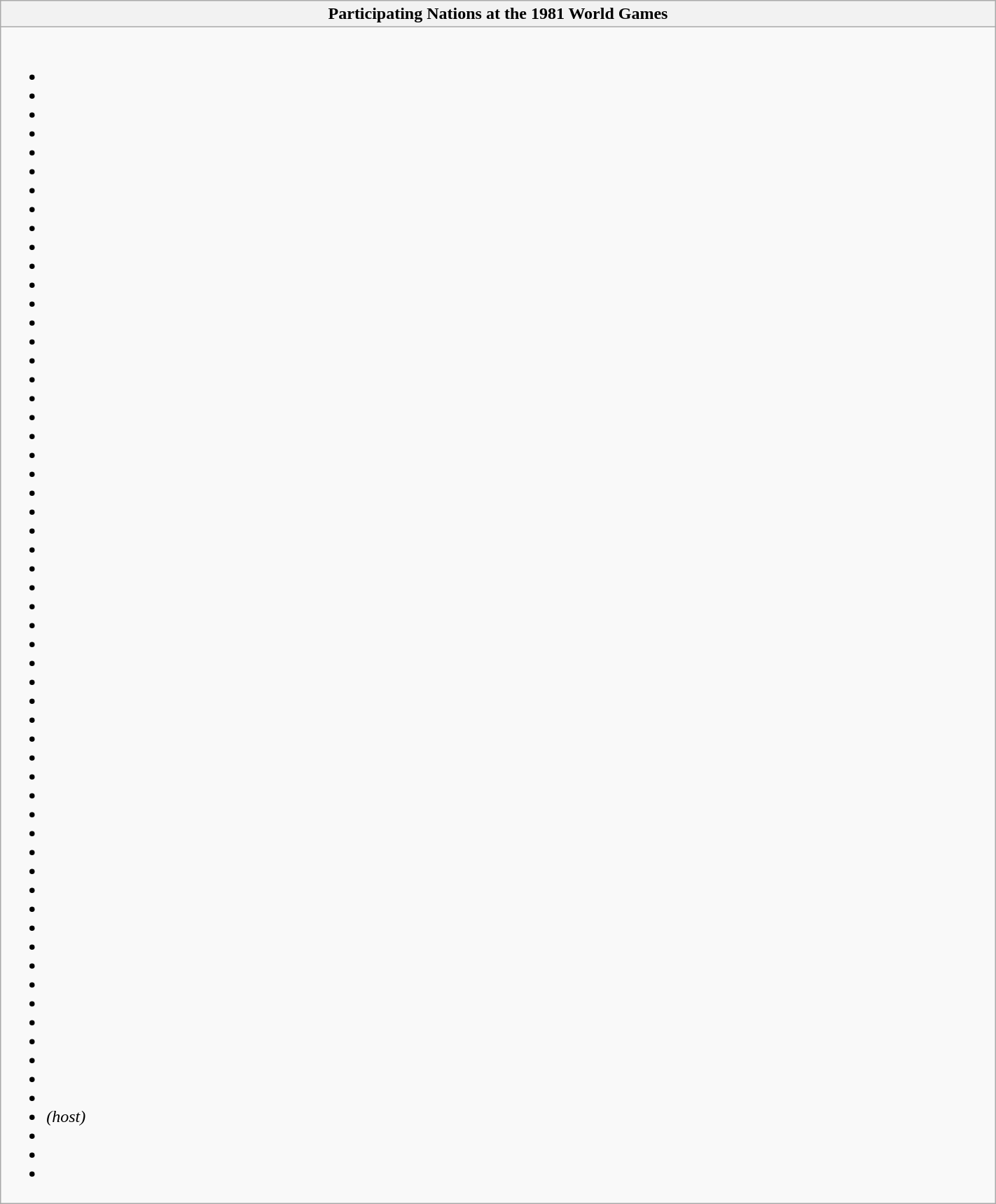<table class="wikitable collapsible" style="margin:1em auto; width:75%;">
<tr>
<th>Participating Nations at the 1981 World Games</th>
</tr>
<tr>
<td><br><ul><li></li><li></li><li></li><li></li><li></li><li></li><li></li><li></li><li></li><li></li><li></li><li></li><li></li><li></li><li></li><li></li><li></li><li></li><li></li><li></li><li></li><li></li><li></li><li></li><li></li><li></li><li></li><li></li><li></li><li></li><li></li><li></li><li></li><li></li><li></li><li></li><li></li><li></li><li></li><li></li><li></li><li></li><li></li><li></li><li></li><li></li><li></li><li></li><li></li><li></li><li></li><li></li><li></li><li></li><li></li><li> <em>(host)</em></li><li></li><li></li><li></li></ul></td>
</tr>
</table>
